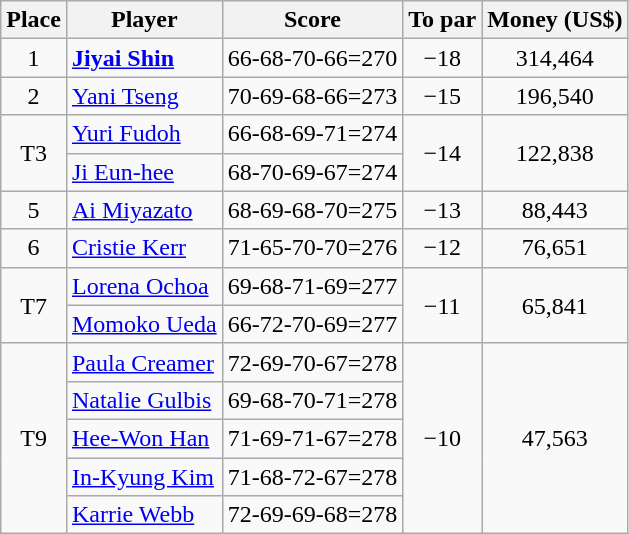<table class="wikitable">
<tr>
<th>Place</th>
<th>Player</th>
<th>Score</th>
<th>To par</th>
<th>Money (US$)</th>
</tr>
<tr>
<td align=center>1</td>
<td> <strong><a href='#'>Jiyai Shin</a></strong></td>
<td align=center>66-68-70-66=270</td>
<td align=center>−18</td>
<td align=center>314,464</td>
</tr>
<tr>
<td align=center>2</td>
<td> <a href='#'>Yani Tseng</a></td>
<td align=center>70-69-68-66=273</td>
<td align=center>−15</td>
<td align=center>196,540</td>
</tr>
<tr>
<td rowspan="2" align=center>T3</td>
<td> <a href='#'>Yuri Fudoh</a></td>
<td align=center>66-68-69-71=274</td>
<td rowspan="2" align=center>−14</td>
<td rowspan=2 align=center>122,838</td>
</tr>
<tr>
<td> <a href='#'>Ji Eun-hee</a></td>
<td align=center>68-70-69-67=274</td>
</tr>
<tr>
<td align=center>5</td>
<td> <a href='#'>Ai Miyazato</a></td>
<td align=center>68-69-68-70=275</td>
<td align=center>−13</td>
<td align=center>88,443</td>
</tr>
<tr>
<td align=center>6</td>
<td> <a href='#'>Cristie Kerr</a></td>
<td align=center>71-65-70-70=276</td>
<td align=center>−12</td>
<td align=center>76,651</td>
</tr>
<tr>
<td rowspan="2" align=center>T7</td>
<td> <a href='#'>Lorena Ochoa</a></td>
<td align=center>69-68-71-69=277</td>
<td rowspan="2" align=center>−11</td>
<td rowspan=2 align=center>65,841</td>
</tr>
<tr>
<td> <a href='#'>Momoko Ueda</a></td>
<td align=center>66-72-70-69=277</td>
</tr>
<tr>
<td rowspan="5" align=center>T9</td>
<td> <a href='#'>Paula Creamer</a></td>
<td align=center>72-69-70-67=278</td>
<td rowspan="5" align=center>−10</td>
<td rowspan=5 align=center>47,563</td>
</tr>
<tr>
<td> <a href='#'>Natalie Gulbis</a></td>
<td align=center>69-68-70-71=278</td>
</tr>
<tr>
<td> <a href='#'>Hee-Won Han</a></td>
<td align=center>71-69-71-67=278</td>
</tr>
<tr>
<td> <a href='#'>In-Kyung Kim</a></td>
<td align=center>71-68-72-67=278</td>
</tr>
<tr>
<td> <a href='#'>Karrie Webb</a></td>
<td align=center>72-69-69-68=278</td>
</tr>
</table>
